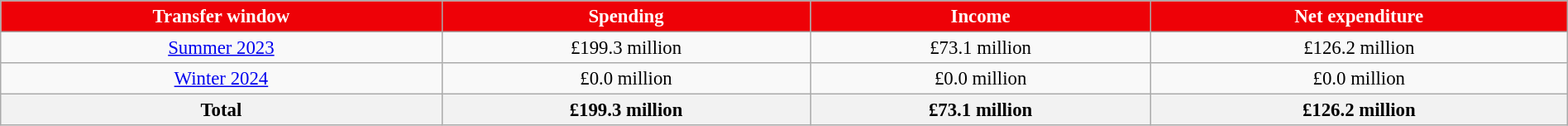<table class="wikitable" style="text-align:center; font-size:95%; width:100%;">
<tr>
<th style="background-color:#ee0107; color:#ffffff;">Transfer window</th>
<th style="background-color:#ee0107; color:#ffffff;">Spending</th>
<th style="background-color:#ee0107; color:#ffffff;">Income</th>
<th style="background-color:#ee0107; color:#ffffff;">Net expenditure</th>
</tr>
<tr>
<td><a href='#'>Summer 2023</a></td>
<td> £199.3 million</td>
<td> £73.1 million</td>
<td> £126.2 million</td>
</tr>
<tr>
<td><a href='#'>Winter 2024</a></td>
<td> £0.0 million</td>
<td> £0.0 million</td>
<td> £0.0 million</td>
</tr>
<tr>
<th>Total</th>
<th> £199.3 million</th>
<th> £73.1 million</th>
<th> £126.2 million</th>
</tr>
</table>
